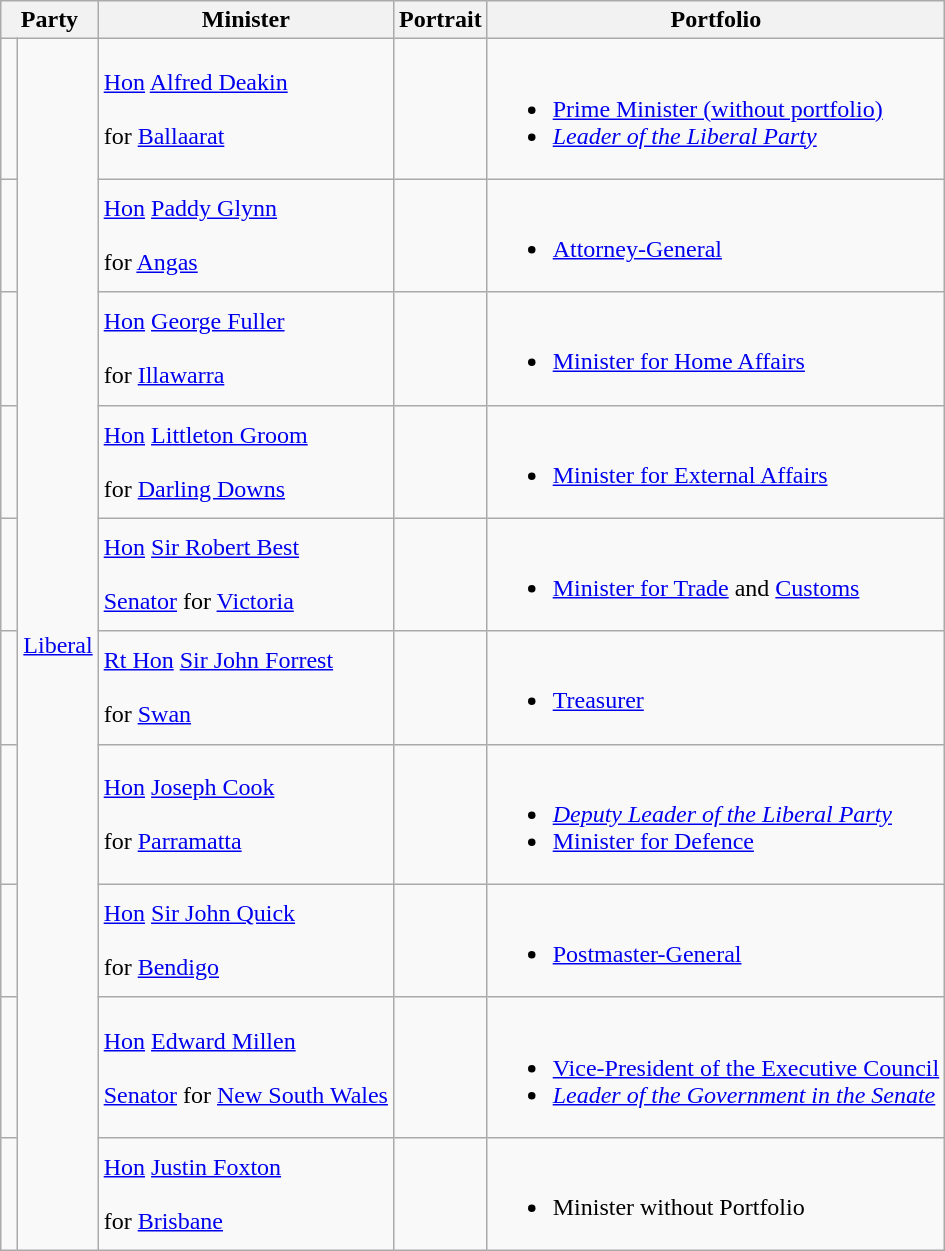<table class="wikitable sortable">
<tr>
<th colspan="2">Party</th>
<th>Minister</th>
<th>Portrait</th>
<th>Portfolio</th>
</tr>
<tr>
<td> </td>
<td rowspan=10><a href='#'>Liberal</a></td>
<td><a href='#'>Hon</a> <a href='#'>Alfred Deakin</a> <br><br> for <a href='#'>Ballaarat</a> <br></td>
<td></td>
<td><br><ul><li><a href='#'>Prime Minister (without portfolio)</a></li><li><em><a href='#'>Leader of the Liberal Party</a></em></li></ul></td>
</tr>
<tr>
<td> </td>
<td><a href='#'>Hon</a> <a href='#'>Paddy Glynn</a> <br><br> for <a href='#'>Angas</a> <br></td>
<td></td>
<td><br><ul><li><a href='#'>Attorney-General</a></li></ul></td>
</tr>
<tr>
<td> </td>
<td><a href='#'>Hon</a> <a href='#'>George Fuller</a> <br><br> for <a href='#'>Illawarra</a> <br></td>
<td></td>
<td><br><ul><li><a href='#'>Minister for Home Affairs</a></li></ul></td>
</tr>
<tr>
<td> </td>
<td><a href='#'>Hon</a> <a href='#'>Littleton Groom</a> <br><br> for <a href='#'>Darling Downs</a> <br></td>
<td></td>
<td><br><ul><li><a href='#'>Minister for External Affairs</a></li></ul></td>
</tr>
<tr>
<td> </td>
<td><a href='#'>Hon</a> <a href='#'>Sir Robert Best</a>  <br><br><a href='#'>Senator</a> for <a href='#'>Victoria</a> <br></td>
<td></td>
<td><br><ul><li><a href='#'>Minister for Trade</a> and <a href='#'>Customs</a></li></ul></td>
</tr>
<tr>
<td> </td>
<td><a href='#'>Rt Hon</a> <a href='#'>Sir John Forrest</a>  <br><br> for <a href='#'>Swan</a> <br></td>
<td></td>
<td><br><ul><li><a href='#'>Treasurer</a></li></ul></td>
</tr>
<tr>
<td> </td>
<td><a href='#'>Hon</a> <a href='#'>Joseph Cook</a> <br><br> for <a href='#'>Parramatta</a> <br></td>
<td></td>
<td><br><ul><li><em><a href='#'>Deputy Leader of the Liberal Party</a></em></li><li><a href='#'>Minister for Defence</a></li></ul></td>
</tr>
<tr>
<td> </td>
<td><a href='#'>Hon</a> <a href='#'>Sir John Quick</a> <br><br> for <a href='#'>Bendigo</a> <br></td>
<td></td>
<td><br><ul><li><a href='#'>Postmaster-General</a></li></ul></td>
</tr>
<tr>
<td> </td>
<td><a href='#'>Hon</a> <a href='#'>Edward Millen</a> <br><br><a href='#'>Senator</a> for <a href='#'>New South Wales</a> <br></td>
<td></td>
<td><br><ul><li><a href='#'>Vice-President of the Executive Council</a></li><li><em><a href='#'>Leader of the Government in the Senate</a></em></li></ul></td>
</tr>
<tr>
<td> </td>
<td><a href='#'>Hon</a> <a href='#'>Justin Foxton</a>  <br><br> for <a href='#'>Brisbane</a> <br></td>
<td></td>
<td><br><ul><li>Minister without Portfolio</li></ul></td>
</tr>
</table>
